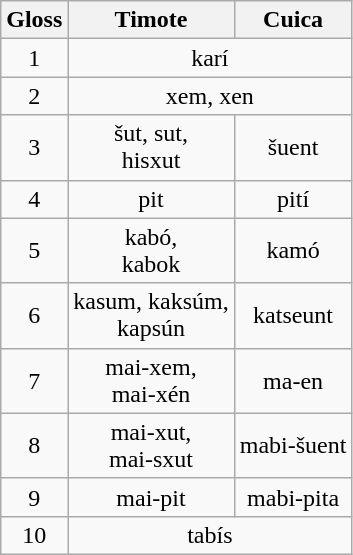<table class="wikitable">
<tr>
<th>Gloss</th>
<th>Timote</th>
<th>Cuica</th>
</tr>
<tr align=center>
<td>1</td>
<td colspan=2>karí</td>
</tr>
<tr align=center>
<td>2</td>
<td colspan=2>xem, xen</td>
</tr>
<tr align=center>
<td>3</td>
<td>šut, sut,<br>hisxut</td>
<td>šuent</td>
</tr>
<tr align=center>
<td>4</td>
<td>pit</td>
<td>pití</td>
</tr>
<tr align=center>
<td>5</td>
<td>kabó,<br> kabok</td>
<td>kamó</td>
</tr>
<tr align=center>
<td>6</td>
<td>kasum, kaksúm,<br> kapsún</td>
<td>katseunt</td>
</tr>
<tr align=center>
<td>7</td>
<td>mai-xem,<br>mai-xén</td>
<td>ma-en</td>
</tr>
<tr align=center>
<td>8</td>
<td>mai-xut,<br>mai-sxut</td>
<td>mabi-šuent</td>
</tr>
<tr align=center>
<td>9</td>
<td>mai-pit</td>
<td>mabi-pita</td>
</tr>
<tr align=center>
<td>10</td>
<td colspan=2>tabís</td>
</tr>
</table>
